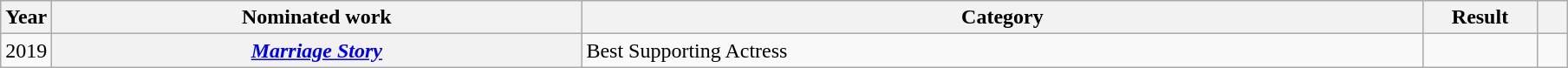<table class="wikitable sortable">
<tr>
<th scope="col" style="width:1em;">Year</th>
<th scope="col" style="width:25em;">Nominated work</th>
<th scope="col" style="width:40em;">Category</th>
<th scope="col" style="width:5em;">Result</th>
<th scope="col" style="width:1em;"class="unsortable"></th>
</tr>
<tr>
<td>2019</td>
<th><em><a href='#'>Marriage Story</a></em></th>
<td>Best Supporting Actress</td>
<td></td>
<td></td>
</tr>
</table>
